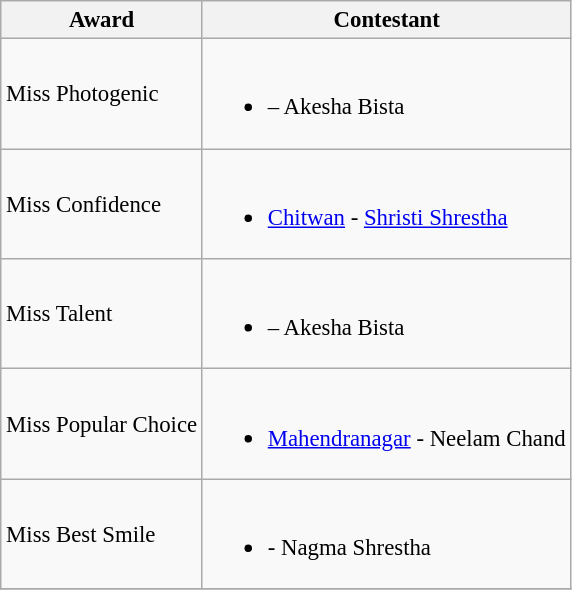<table class="wikitable sortable unsortable" style="font-size: 95%">
<tr>
<th>Award</th>
<th>Contestant</th>
</tr>
<tr>
<td>Miss Photogenic</td>
<td><br><ul><li> – Akesha Bista</li></ul></td>
</tr>
<tr>
<td>Miss Confidence</td>
<td><br><ul><li> <a href='#'>Chitwan</a> - <a href='#'>Shristi Shrestha</a></li></ul></td>
</tr>
<tr>
<td>Miss Talent</td>
<td><br><ul><li> – Akesha Bista</li></ul></td>
</tr>
<tr>
<td>Miss Popular Choice</td>
<td><br><ul><li> <a href='#'>Mahendranagar</a> - Neelam Chand</li></ul></td>
</tr>
<tr>
<td>Miss Best Smile</td>
<td><br><ul><li> - Nagma Shrestha</li></ul></td>
</tr>
<tr>
</tr>
</table>
